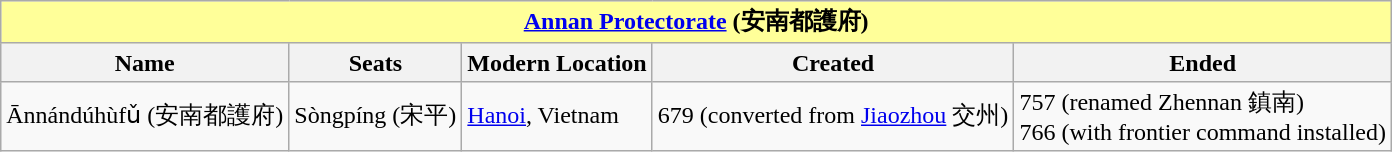<table class="wikitable collapsible collapsed">
<tr>
<th colspan="5" style="background: #ffff99;"><a href='#'>Annan Protectorate</a> (安南都護府)</th>
</tr>
<tr>
<th>Name</th>
<th>Seats</th>
<th>Modern Location</th>
<th>Created</th>
<th>Ended</th>
</tr>
<tr>
<td>Ānnándúhùfǔ (安南都護府)</td>
<td>Sòngpíng (宋平)</td>
<td><a href='#'>Hanoi</a>, Vietnam</td>
<td>679 (converted from <a href='#'>Jiaozhou</a> 交州)</td>
<td>757 (renamed Zhennan 鎮南)<br>766 (with frontier command installed)</td>
</tr>
</table>
